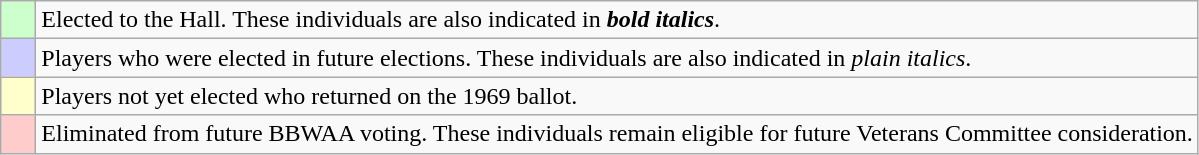<table class="wikitable">
<tr>
<td bgcolor="#ccffcc">    </td>
<td>Elected to the Hall. These individuals are also indicated in <strong><em>bold italics</em></strong>.</td>
</tr>
<tr>
<td bgcolor="#ccccff">    </td>
<td>Players who were elected in future elections. These individuals are also indicated in <em>plain italics</em>.</td>
</tr>
<tr>
<td bgcolor="#ffffcc">    </td>
<td>Players not yet elected who returned on the 1969 ballot.</td>
</tr>
<tr>
<td bgcolor="#ffcccc">    </td>
<td>Eliminated from future BBWAA voting. These individuals remain eligible for future Veterans Committee consideration.</td>
</tr>
</table>
